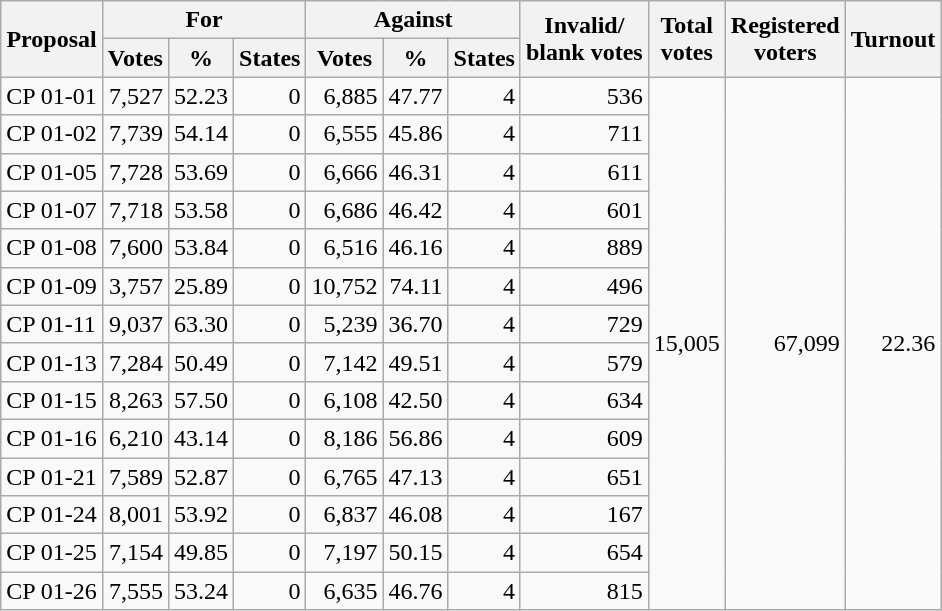<table class=wikitable style=text-align:right>
<tr>
<th rowspan=2>Proposal</th>
<th colspan=3>For</th>
<th colspan=3>Against</th>
<th rowspan=2>Invalid/<br>blank votes</th>
<th rowspan=2>Total<br>votes</th>
<th rowspan=2>Registered<br>voters</th>
<th rowspan=2>Turnout</th>
</tr>
<tr>
<th>Votes</th>
<th>%</th>
<th>States</th>
<th>Votes</th>
<th>%</th>
<th>States</th>
</tr>
<tr>
<td align=left>CP 01-01</td>
<td>7,527</td>
<td>52.23</td>
<td>0</td>
<td>6,885</td>
<td>47.77</td>
<td>4</td>
<td>536</td>
<td rowspan=14>15,005</td>
<td rowspan=14>67,099</td>
<td rowspan=14>22.36</td>
</tr>
<tr>
<td align=left>CP 01-02</td>
<td>7,739</td>
<td>54.14</td>
<td>0</td>
<td>6,555</td>
<td>45.86</td>
<td>4</td>
<td>711</td>
</tr>
<tr>
<td align=left>CP 01-05</td>
<td>7,728</td>
<td>53.69</td>
<td>0</td>
<td>6,666</td>
<td>46.31</td>
<td>4</td>
<td>611</td>
</tr>
<tr>
<td align=left>CP 01-07</td>
<td>7,718</td>
<td>53.58</td>
<td>0</td>
<td>6,686</td>
<td>46.42</td>
<td>4</td>
<td>601</td>
</tr>
<tr>
<td align=left>CP 01-08</td>
<td>7,600</td>
<td>53.84</td>
<td>0</td>
<td>6,516</td>
<td>46.16</td>
<td>4</td>
<td>889</td>
</tr>
<tr>
<td align=left>CP 01-09</td>
<td>3,757</td>
<td>25.89</td>
<td>0</td>
<td>10,752</td>
<td>74.11</td>
<td>4</td>
<td>496</td>
</tr>
<tr>
<td align=left>CP 01-11</td>
<td>9,037</td>
<td>63.30</td>
<td>0</td>
<td>5,239</td>
<td>36.70</td>
<td>4</td>
<td>729</td>
</tr>
<tr>
<td align=left>CP 01-13</td>
<td>7,284</td>
<td>50.49</td>
<td>0</td>
<td>7,142</td>
<td>49.51</td>
<td>4</td>
<td>579</td>
</tr>
<tr>
<td align=left>CP 01-15</td>
<td>8,263</td>
<td>57.50</td>
<td>0</td>
<td>6,108</td>
<td>42.50</td>
<td>4</td>
<td>634</td>
</tr>
<tr>
<td align=left>CP 01-16</td>
<td>6,210</td>
<td>43.14</td>
<td>0</td>
<td>8,186</td>
<td>56.86</td>
<td>4</td>
<td>609</td>
</tr>
<tr>
<td align=left>CP 01-21</td>
<td>7,589</td>
<td>52.87</td>
<td>0</td>
<td>6,765</td>
<td>47.13</td>
<td>4</td>
<td>651</td>
</tr>
<tr>
<td align=left>CP 01-24</td>
<td>8,001</td>
<td>53.92</td>
<td>0</td>
<td>6,837</td>
<td>46.08</td>
<td>4</td>
<td>167</td>
</tr>
<tr>
<td align=left>CP 01-25</td>
<td>7,154</td>
<td>49.85</td>
<td>0</td>
<td>7,197</td>
<td>50.15</td>
<td>4</td>
<td>654</td>
</tr>
<tr>
<td align=left>CP 01-26</td>
<td>7,555</td>
<td>53.24</td>
<td>0</td>
<td>6,635</td>
<td>46.76</td>
<td>4</td>
<td>815</td>
</tr>
</table>
